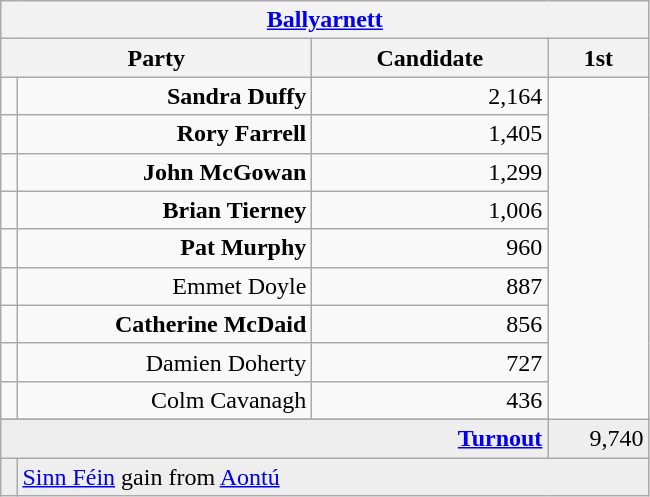<table class="wikitable">
<tr>
<th colspan="4" align="center"><a href='#'>Ballyarnett</a></th>
</tr>
<tr>
<th colspan="2" align="center" width=200>Party</th>
<th width=150>Candidate</th>
<th width=60>1st </th>
</tr>
<tr>
<td></td>
<td align="right"><strong>Sandra Duffy</strong></td>
<td align="right">2,164</td>
</tr>
<tr>
<td></td>
<td align="right"><strong>Rory Farrell</strong></td>
<td align="right">1,405</td>
</tr>
<tr>
<td></td>
<td align="right"><strong>John McGowan</strong></td>
<td align="right">1,299</td>
</tr>
<tr>
<td></td>
<td align="right"><strong>Brian Tierney</strong></td>
<td align="right">1,006</td>
</tr>
<tr>
<td></td>
<td align="right"><strong>Pat Murphy</strong></td>
<td align="right">960</td>
</tr>
<tr>
<td></td>
<td align="right">Emmet Doyle</td>
<td align="right">887</td>
</tr>
<tr>
<td></td>
<td align="right"><strong>Catherine McDaid</strong></td>
<td align="right">856</td>
</tr>
<tr>
<td></td>
<td align="right">Damien Doherty</td>
<td align="right">727</td>
</tr>
<tr>
<td></td>
<td align="right">Colm Cavanagh</td>
<td align="right">436</td>
</tr>
<tr>
</tr>
<tr bgcolor="EEEEEE">
<td colspan=3 align="right"><strong><a href='#'>Turnout</a></strong></td>
<td align="right">9,740</td>
</tr>
<tr bgcolor="EEEEEE">
<td bgcolor=></td>
<td colspan=4 bgcolor="EEEEEE"><a href='#'>Sinn Féin</a> gain from <a href='#'>Aontú</a></td>
</tr>
</table>
